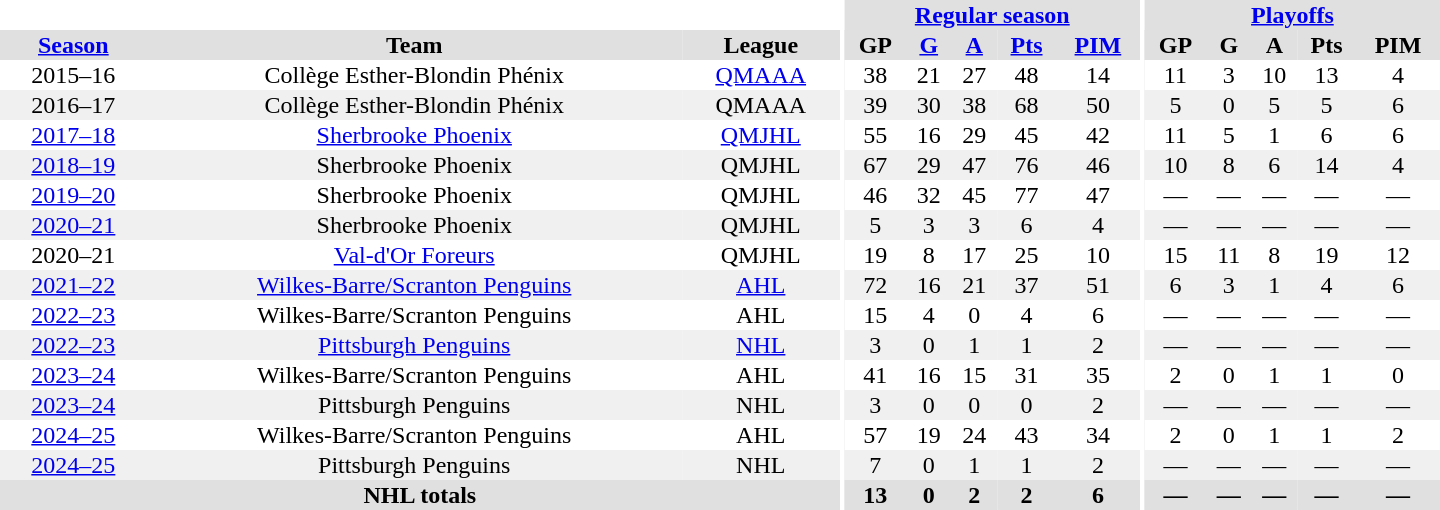<table border="0" cellpadding="1" cellspacing="0" style="text-align:center; width:60em;">
<tr bgcolor="#e0e0e0">
<th colspan="3" bgcolor="#ffffff"></th>
<th rowspan="99" bgcolor="#ffffff"></th>
<th colspan="5"><a href='#'>Regular season</a></th>
<th rowspan="99" bgcolor="#ffffff"></th>
<th colspan="5"><a href='#'>Playoffs</a></th>
</tr>
<tr bgcolor="#e0e0e0">
<th><a href='#'>Season</a></th>
<th>Team</th>
<th>League</th>
<th>GP</th>
<th><a href='#'>G</a></th>
<th><a href='#'>A</a></th>
<th><a href='#'>Pts</a></th>
<th><a href='#'>PIM</a></th>
<th>GP</th>
<th>G</th>
<th>A</th>
<th>Pts</th>
<th>PIM</th>
</tr>
<tr>
<td>2015–16</td>
<td>Collège Esther-Blondin Phénix</td>
<td><a href='#'>QMAAA</a></td>
<td>38</td>
<td>21</td>
<td>27</td>
<td>48</td>
<td>14</td>
<td>11</td>
<td>3</td>
<td>10</td>
<td>13</td>
<td>4</td>
</tr>
<tr bgcolor="#f0f0f0">
<td>2016–17</td>
<td>Collège Esther-Blondin Phénix</td>
<td>QMAAA</td>
<td>39</td>
<td>30</td>
<td>38</td>
<td>68</td>
<td>50</td>
<td>5</td>
<td>0</td>
<td>5</td>
<td>5</td>
<td>6</td>
</tr>
<tr>
<td><a href='#'>2017–18</a></td>
<td><a href='#'>Sherbrooke Phoenix</a></td>
<td><a href='#'>QMJHL</a></td>
<td>55</td>
<td>16</td>
<td>29</td>
<td>45</td>
<td>42</td>
<td>11</td>
<td>5</td>
<td>1</td>
<td>6</td>
<td>6</td>
</tr>
<tr bgcolor="#f0f0f0">
<td><a href='#'>2018–19</a></td>
<td>Sherbrooke Phoenix</td>
<td>QMJHL</td>
<td>67</td>
<td>29</td>
<td>47</td>
<td>76</td>
<td>46</td>
<td>10</td>
<td>8</td>
<td>6</td>
<td>14</td>
<td>4</td>
</tr>
<tr>
<td><a href='#'>2019–20</a></td>
<td>Sherbrooke Phoenix</td>
<td>QMJHL</td>
<td>46</td>
<td>32</td>
<td>45</td>
<td>77</td>
<td>47</td>
<td>—</td>
<td>—</td>
<td>—</td>
<td>—</td>
<td>—</td>
</tr>
<tr bgcolor="#f0f0f0">
<td><a href='#'>2020–21</a></td>
<td>Sherbrooke Phoenix</td>
<td>QMJHL</td>
<td>5</td>
<td>3</td>
<td>3</td>
<td>6</td>
<td>4</td>
<td>—</td>
<td>—</td>
<td>—</td>
<td>—</td>
<td>—</td>
</tr>
<tr>
<td>2020–21</td>
<td><a href='#'>Val-d'Or Foreurs</a></td>
<td>QMJHL</td>
<td>19</td>
<td>8</td>
<td>17</td>
<td>25</td>
<td>10</td>
<td>15</td>
<td>11</td>
<td>8</td>
<td>19</td>
<td>12</td>
</tr>
<tr bgcolor="#f0f0f0">
<td><a href='#'>2021–22</a></td>
<td><a href='#'>Wilkes-Barre/Scranton Penguins</a></td>
<td><a href='#'>AHL</a></td>
<td>72</td>
<td>16</td>
<td>21</td>
<td>37</td>
<td>51</td>
<td>6</td>
<td>3</td>
<td>1</td>
<td>4</td>
<td>6</td>
</tr>
<tr>
<td><a href='#'>2022–23</a></td>
<td>Wilkes-Barre/Scranton Penguins</td>
<td>AHL</td>
<td>15</td>
<td>4</td>
<td>0</td>
<td>4</td>
<td>6</td>
<td>—</td>
<td>—</td>
<td>—</td>
<td>—</td>
<td>—</td>
</tr>
<tr bgcolor="#f0f0f0">
<td><a href='#'>2022–23</a></td>
<td><a href='#'>Pittsburgh Penguins</a></td>
<td><a href='#'>NHL</a></td>
<td>3</td>
<td>0</td>
<td>1</td>
<td>1</td>
<td>2</td>
<td>—</td>
<td>—</td>
<td>—</td>
<td>—</td>
<td>—</td>
</tr>
<tr>
<td><a href='#'>2023–24</a></td>
<td>Wilkes-Barre/Scranton Penguins</td>
<td>AHL</td>
<td>41</td>
<td>16</td>
<td>15</td>
<td>31</td>
<td>35</td>
<td>2</td>
<td>0</td>
<td>1</td>
<td>1</td>
<td>0</td>
</tr>
<tr bgcolor="#f0f0f0">
<td><a href='#'>2023–24</a></td>
<td>Pittsburgh Penguins</td>
<td>NHL</td>
<td>3</td>
<td>0</td>
<td>0</td>
<td>0</td>
<td>2</td>
<td>—</td>
<td>—</td>
<td>—</td>
<td>—</td>
<td>—</td>
</tr>
<tr>
<td><a href='#'>2024–25</a></td>
<td>Wilkes-Barre/Scranton Penguins</td>
<td>AHL</td>
<td>57</td>
<td>19</td>
<td>24</td>
<td>43</td>
<td>34</td>
<td>2</td>
<td>0</td>
<td>1</td>
<td>1</td>
<td>2</td>
</tr>
<tr bgcolor="#f0f0f0">
<td><a href='#'>2024–25</a></td>
<td>Pittsburgh Penguins</td>
<td>NHL</td>
<td>7</td>
<td>0</td>
<td>1</td>
<td>1</td>
<td>2</td>
<td>—</td>
<td>—</td>
<td>—</td>
<td>—</td>
<td>—</td>
</tr>
<tr bgcolor="#e0e0e0">
<th colspan="3">NHL totals</th>
<th>13</th>
<th>0</th>
<th>2</th>
<th>2</th>
<th>6</th>
<th>—</th>
<th>—</th>
<th>—</th>
<th>—</th>
<th>—</th>
</tr>
</table>
